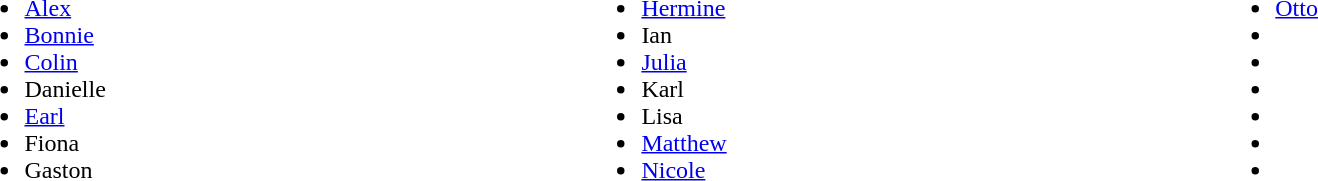<table style="width:90%;">
<tr>
<td><br><ul><li><a href='#'>Alex</a></li><li><a href='#'>Bonnie</a></li><li><a href='#'>Colin</a></li><li>Danielle</li><li><a href='#'>Earl</a></li><li>Fiona</li><li>Gaston</li></ul></td>
<td><br><ul><li><a href='#'>Hermine</a></li><li>Ian</li><li><a href='#'>Julia</a></li><li>Karl</li><li>Lisa</li><li><a href='#'>Matthew</a></li><li><a href='#'>Nicole</a></li></ul></td>
<td><br><ul><li><a href='#'>Otto</a></li><li></li><li></li><li></li><li></li><li></li><li></li></ul></td>
</tr>
</table>
